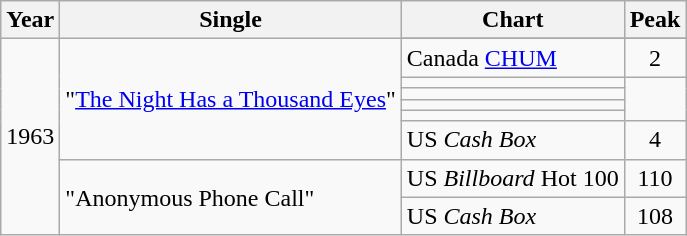<table class="wikitable">
<tr>
<th>Year</th>
<th>Single</th>
<th>Chart</th>
<th>Peak</th>
</tr>
<tr>
<td rowspan="9">1963</td>
<td rowspan="7">"<a href='#'>The Night Has a Thousand Eyes</a>"</td>
</tr>
<tr>
<td>Canada <a href='#'>CHUM</a></td>
<td align="center">2</td>
</tr>
<tr>
<td></td>
</tr>
<tr>
<td></td>
</tr>
<tr>
<td></td>
</tr>
<tr>
<td></td>
</tr>
<tr>
<td>US <em>Cash Box</em></td>
<td align="center">4</td>
</tr>
<tr>
<td rowspan="2">"Anonymous Phone Call"</td>
<td>US <em>Billboard</em> Hot 100</td>
<td align="center">110</td>
</tr>
<tr>
<td>US <em>Cash Box</em></td>
<td align="center">108</td>
</tr>
</table>
